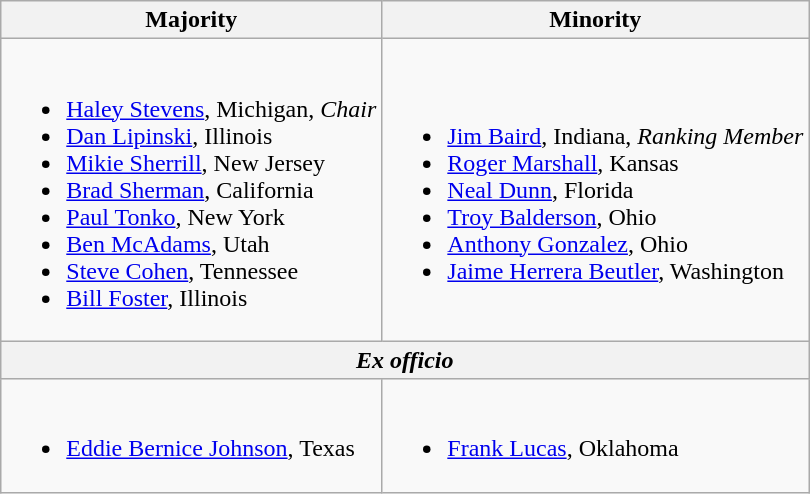<table class="wikitable">
<tr>
<th>Majority</th>
<th>Minority</th>
</tr>
<tr>
<td><br><ul><li><a href='#'>Haley Stevens</a>, Michigan, <em>Chair</em></li><li><a href='#'>Dan Lipinski</a>, Illinois</li><li><a href='#'>Mikie Sherrill</a>, New Jersey</li><li><a href='#'>Brad Sherman</a>, California</li><li><a href='#'>Paul Tonko</a>, New York</li><li><a href='#'>Ben McAdams</a>, Utah</li><li><a href='#'>Steve Cohen</a>, Tennessee</li><li><a href='#'>Bill Foster</a>, Illinois</li></ul></td>
<td><br><ul><li><a href='#'>Jim Baird</a>, Indiana, <em>Ranking Member</em></li><li><a href='#'>Roger Marshall</a>, Kansas</li><li><a href='#'>Neal Dunn</a>, Florida</li><li><a href='#'>Troy Balderson</a>, Ohio</li><li><a href='#'>Anthony Gonzalez</a>, Ohio</li><li><a href='#'>Jaime Herrera Beutler</a>, Washington</li></ul></td>
</tr>
<tr>
<th colspan="2"><em>Ex officio</em></th>
</tr>
<tr>
<td><br><ul><li><a href='#'>Eddie Bernice Johnson</a>, Texas</li></ul></td>
<td><br><ul><li><a href='#'>Frank Lucas</a>, Oklahoma</li></ul></td>
</tr>
</table>
